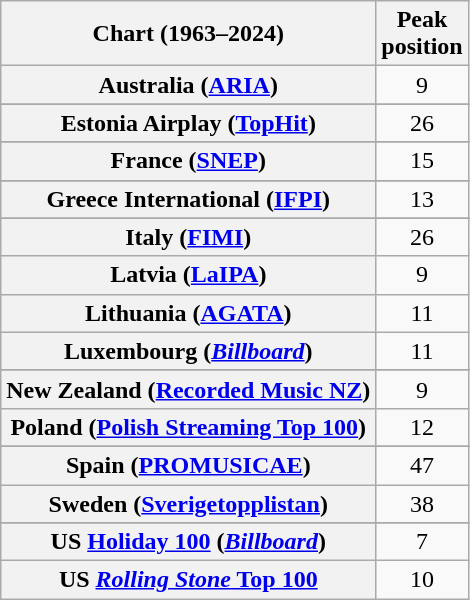<table class="wikitable sortable plainrowheaders" style="text-align:center">
<tr>
<th scope="col">Chart (1963–2024)</th>
<th scope="col">Peak<br>position</th>
</tr>
<tr>
<th scope="row">Australia (<a href='#'>ARIA</a>)</th>
<td>9</td>
</tr>
<tr>
</tr>
<tr>
</tr>
<tr>
</tr>
<tr>
</tr>
<tr>
</tr>
<tr>
<th scope="row">Estonia Airplay (<a href='#'>TopHit</a>)</th>
<td>26</td>
</tr>
<tr>
</tr>
<tr>
<th scope="row">France (<a href='#'>SNEP</a>)</th>
<td>15</td>
</tr>
<tr>
</tr>
<tr>
</tr>
<tr>
<th scope="row">Greece International (<a href='#'>IFPI</a>)</th>
<td>13</td>
</tr>
<tr>
</tr>
<tr>
</tr>
<tr>
</tr>
<tr>
<th scope="row">Italy (<a href='#'>FIMI</a>)</th>
<td>26</td>
</tr>
<tr>
<th scope="row">Latvia (<a href='#'>LaIPA</a>)</th>
<td>9</td>
</tr>
<tr>
<th scope="row">Lithuania (<a href='#'>AGATA</a>)</th>
<td>11</td>
</tr>
<tr>
<th scope="row">Luxembourg (<em><a href='#'>Billboard</a></em>)</th>
<td>11</td>
</tr>
<tr>
</tr>
<tr>
<th scope="row">New Zealand (<a href='#'>Recorded Music NZ</a>)</th>
<td>9</td>
</tr>
<tr>
<th scope="row">Poland (<a href='#'>Polish Streaming Top 100</a>)</th>
<td>12</td>
</tr>
<tr>
</tr>
<tr>
</tr>
<tr>
</tr>
<tr>
<th scope="row">Spain (<a href='#'>PROMUSICAE</a>)</th>
<td>47</td>
</tr>
<tr>
<th scope="row">Sweden (<a href='#'>Sverigetopplistan</a>)</th>
<td>38</td>
</tr>
<tr>
</tr>
<tr>
</tr>
<tr>
</tr>
<tr>
<th scope="row">US <a href='#'>Holiday 100</a> (<em><a href='#'>Billboard</a></em>)</th>
<td>7</td>
</tr>
<tr>
<th scope="row">US <a href='#'><em>Rolling Stone</em> Top 100</a></th>
<td>10</td>
</tr>
</table>
